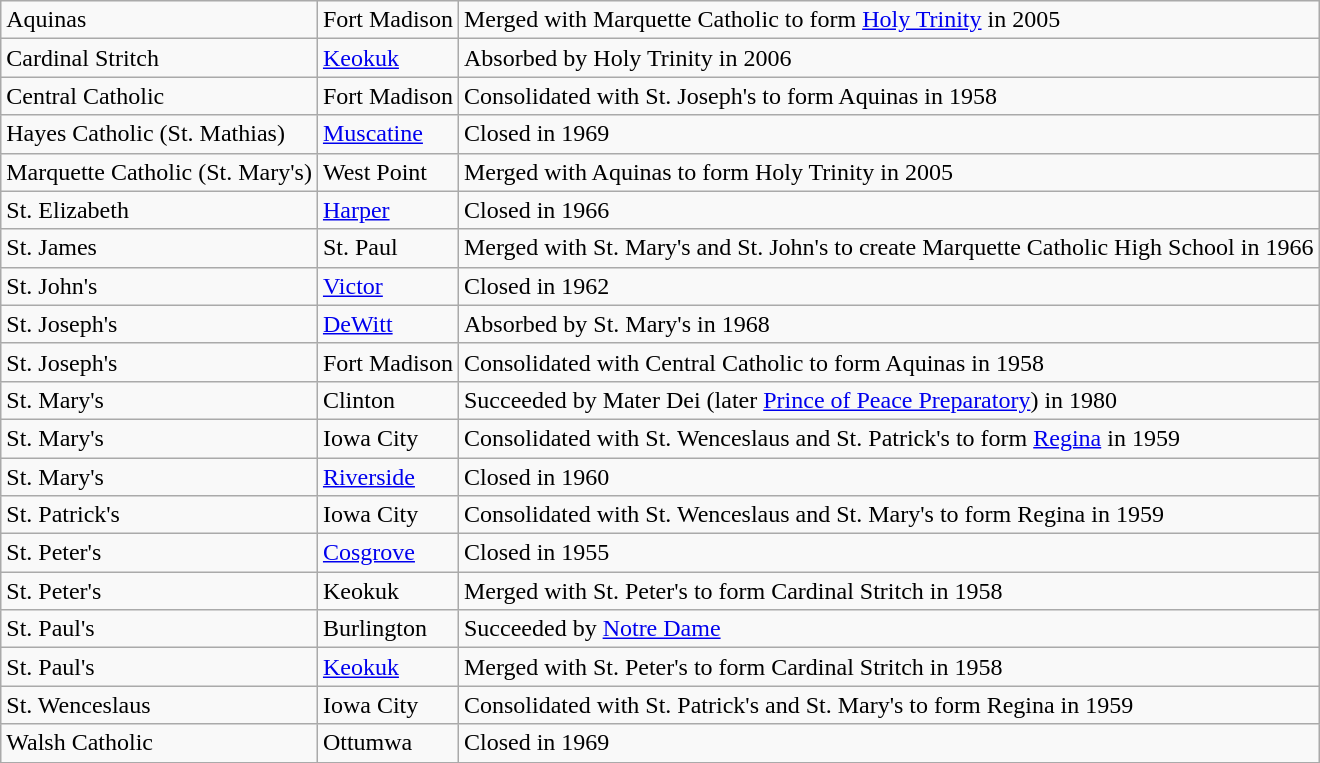<table class="wikitable" border="1">
<tr>
<td>Aquinas</td>
<td>Fort Madison</td>
<td>Merged with Marquette Catholic to form <a href='#'>Holy Trinity</a> in 2005</td>
</tr>
<tr>
<td>Cardinal Stritch</td>
<td><a href='#'>Keokuk</a></td>
<td>Absorbed by Holy Trinity in 2006</td>
</tr>
<tr>
<td>Central Catholic</td>
<td>Fort Madison</td>
<td>Consolidated with St. Joseph's to form Aquinas in 1958</td>
</tr>
<tr>
<td>Hayes Catholic (St. Mathias)</td>
<td><a href='#'>Muscatine</a></td>
<td>Closed in 1969</td>
</tr>
<tr>
<td>Marquette Catholic (St. Mary's)</td>
<td>West Point</td>
<td>Merged with Aquinas to form Holy Trinity in 2005</td>
</tr>
<tr>
<td>St. Elizabeth</td>
<td><a href='#'>Harper</a></td>
<td>Closed in 1966</td>
</tr>
<tr>
<td>St. James</td>
<td>St. Paul</td>
<td>Merged with St. Mary's and St. John's to create Marquette Catholic High School in 1966</td>
</tr>
<tr>
<td>St. John's</td>
<td><a href='#'>Victor</a></td>
<td>Closed in 1962</td>
</tr>
<tr>
<td>St. Joseph's</td>
<td><a href='#'>DeWitt</a></td>
<td>Absorbed by St. Mary's in 1968</td>
</tr>
<tr>
<td>St. Joseph's</td>
<td>Fort Madison</td>
<td>Consolidated with Central Catholic to form Aquinas in 1958</td>
</tr>
<tr>
<td>St. Mary's</td>
<td>Clinton</td>
<td>Succeeded by Mater Dei (later <a href='#'>Prince of Peace Preparatory</a>) in 1980</td>
</tr>
<tr>
<td>St. Mary's</td>
<td>Iowa City</td>
<td>Consolidated with St. Wenceslaus and St. Patrick's to form <a href='#'>Regina</a> in 1959</td>
</tr>
<tr>
<td>St. Mary's</td>
<td><a href='#'>Riverside</a></td>
<td>Closed in 1960</td>
</tr>
<tr>
<td>St. Patrick's</td>
<td>Iowa City</td>
<td>Consolidated with St. Wenceslaus and St. Mary's to form Regina in 1959</td>
</tr>
<tr>
<td>St. Peter's</td>
<td><a href='#'>Cosgrove</a></td>
<td>Closed in 1955</td>
</tr>
<tr>
<td>St. Peter's</td>
<td>Keokuk</td>
<td>Merged with St. Peter's to form Cardinal Stritch in 1958</td>
</tr>
<tr>
<td>St. Paul's</td>
<td>Burlington</td>
<td>Succeeded by <a href='#'>Notre Dame</a></td>
</tr>
<tr>
<td>St. Paul's</td>
<td><a href='#'>Keokuk</a></td>
<td>Merged with St. Peter's to form Cardinal Stritch in 1958</td>
</tr>
<tr>
<td>St. Wenceslaus</td>
<td>Iowa City</td>
<td>Consolidated with St. Patrick's and St. Mary's to form Regina in 1959</td>
</tr>
<tr>
<td>Walsh Catholic</td>
<td>Ottumwa</td>
<td>Closed in 1969</td>
</tr>
</table>
